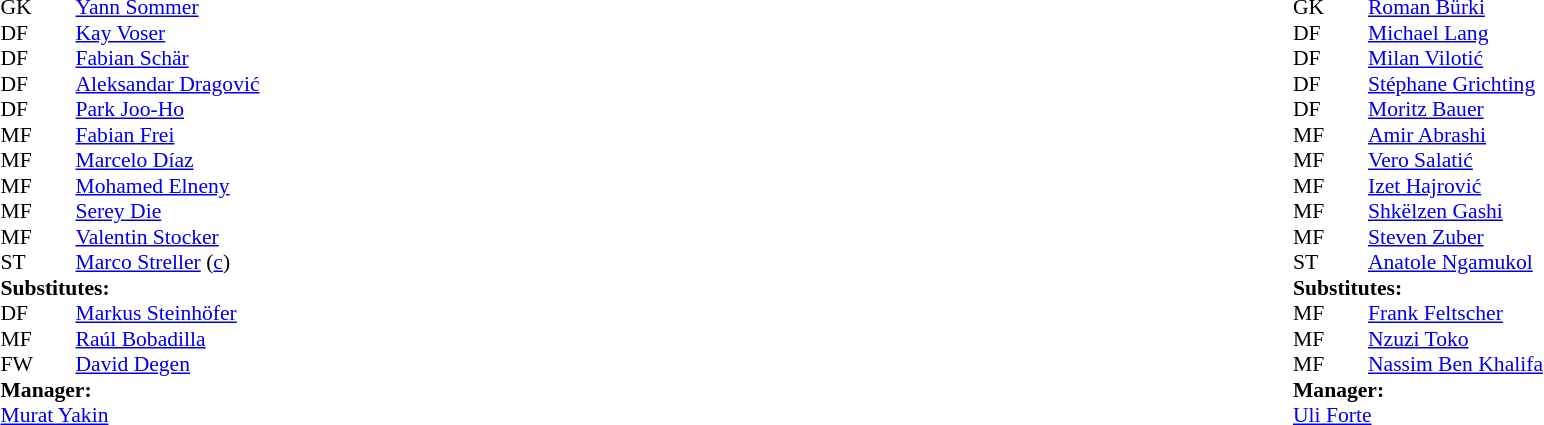<table width="100%">
<tr>
<td valign="top" width="40%"><br><table style="font-size: 90%" cellspacing="0" cellpadding="0">
<tr>
<th width="25"></th>
<th width="25"></th>
</tr>
<tr>
<td>GK</td>
<td></td>
<td> <a href='#'>Yann Sommer</a></td>
<td></td>
<td></td>
</tr>
<tr>
<td>DF</td>
<td></td>
<td> <a href='#'>Kay Voser</a></td>
<td></td>
<td></td>
</tr>
<tr>
<td>DF</td>
<td></td>
<td> <a href='#'>Fabian Schär</a></td>
<td></td>
<td></td>
</tr>
<tr>
<td>DF</td>
<td></td>
<td> <a href='#'>Aleksandar Dragović</a></td>
<td></td>
<td></td>
</tr>
<tr>
<td>DF</td>
<td></td>
<td> <a href='#'>Park Joo-Ho</a></td>
<td></td>
<td></td>
</tr>
<tr>
<td>MF</td>
<td></td>
<td> <a href='#'>Fabian Frei</a></td>
<td></td>
<td></td>
</tr>
<tr>
<td>MF</td>
<td></td>
<td> <a href='#'>Marcelo Díaz</a></td>
<td></td>
<td></td>
</tr>
<tr>
<td>MF</td>
<td></td>
<td> <a href='#'>Mohamed Elneny</a></td>
<td></td>
<td></td>
</tr>
<tr>
<td>MF</td>
<td></td>
<td> <a href='#'>Serey Die</a></td>
<td></td>
<td></td>
</tr>
<tr>
<td>MF</td>
<td></td>
<td> <a href='#'>Valentin Stocker</a></td>
<td></td>
<td></td>
</tr>
<tr>
<td>ST</td>
<td></td>
<td> <a href='#'>Marco Streller</a> (<a href='#'>c</a>)</td>
<td></td>
<td></td>
</tr>
<tr>
<td colspan=4><strong>Substitutes:</strong></td>
</tr>
<tr>
<td>DF</td>
<td></td>
<td> <a href='#'>Markus Steinhöfer</a></td>
<td></td>
<td></td>
</tr>
<tr>
<td>MF</td>
<td></td>
<td> <a href='#'>Raúl Bobadilla</a></td>
<td></td>
<td></td>
</tr>
<tr>
<td>FW</td>
<td></td>
<td> <a href='#'>David Degen</a></td>
<td></td>
<td></td>
</tr>
<tr>
<td colspan=4><strong>Manager:</strong></td>
</tr>
<tr>
<td colspan="4"> <a href='#'>Murat Yakin</a></td>
</tr>
</table>
</td>
<td valign="top"></td>
<td valign="top" width="50%"><br><table style="font-size: 90%" cellspacing="0" cellpadding="0" align=center>
<tr>
<td colspan="4"></td>
</tr>
<tr>
<th width="25"></th>
<th width="25"></th>
</tr>
<tr>
<td>GK</td>
<td></td>
<td> <a href='#'>Roman Bürki</a></td>
<td></td>
<td></td>
</tr>
<tr>
<td>DF</td>
<td></td>
<td> <a href='#'>Michael Lang</a></td>
<td></td>
<td></td>
</tr>
<tr>
<td>DF</td>
<td></td>
<td> <a href='#'>Milan Vilotić</a></td>
<td></td>
<td></td>
</tr>
<tr>
<td>DF</td>
<td></td>
<td> <a href='#'>Stéphane Grichting</a></td>
<td></td>
<td></td>
</tr>
<tr>
<td>DF</td>
<td></td>
<td> <a href='#'>Moritz Bauer</a></td>
<td></td>
<td></td>
</tr>
<tr>
<td>MF</td>
<td></td>
<td> <a href='#'>Amir Abrashi</a></td>
<td></td>
<td></td>
</tr>
<tr>
<td>MF</td>
<td></td>
<td> <a href='#'>Vero Salatić</a></td>
<td></td>
<td></td>
</tr>
<tr>
<td>MF</td>
<td></td>
<td> <a href='#'>Izet Hajrović</a></td>
<td></td>
<td></td>
</tr>
<tr>
<td>MF</td>
<td></td>
<td> <a href='#'>Shkëlzen Gashi</a></td>
<td></td>
<td></td>
</tr>
<tr>
<td>MF</td>
<td></td>
<td> <a href='#'>Steven Zuber</a></td>
<td></td>
<td></td>
</tr>
<tr>
<td>ST</td>
<td></td>
<td> <a href='#'>Anatole Ngamukol</a></td>
<td></td>
<td></td>
</tr>
<tr>
<td colspan=4><strong>Substitutes:</strong></td>
</tr>
<tr>
<td>MF</td>
<td></td>
<td> <a href='#'>Frank Feltscher</a></td>
<td></td>
<td></td>
</tr>
<tr>
<td>MF</td>
<td></td>
<td> <a href='#'>Nzuzi Toko</a></td>
<td></td>
<td></td>
</tr>
<tr>
<td>MF</td>
<td></td>
<td> <a href='#'>Nassim Ben Khalifa</a></td>
<td></td>
<td></td>
</tr>
<tr>
<td colspan=4><strong>Manager:</strong></td>
</tr>
<tr>
<td colspan="4"> <a href='#'>Uli Forte</a></td>
</tr>
</table>
</td>
</tr>
</table>
